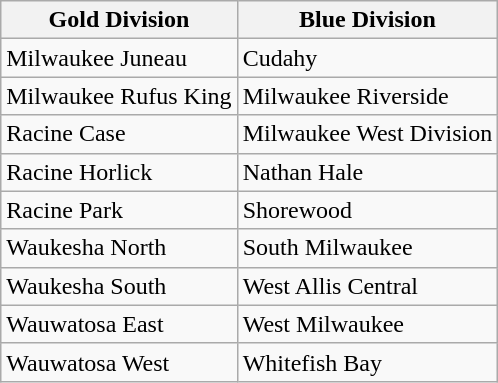<table class="wikitable">
<tr>
<th>Gold Division</th>
<th>Blue Division</th>
</tr>
<tr>
<td>Milwaukee Juneau</td>
<td>Cudahy</td>
</tr>
<tr>
<td>Milwaukee Rufus King</td>
<td>Milwaukee Riverside</td>
</tr>
<tr>
<td>Racine Case</td>
<td>Milwaukee West Division</td>
</tr>
<tr>
<td>Racine Horlick</td>
<td>Nathan Hale</td>
</tr>
<tr>
<td>Racine Park</td>
<td>Shorewood</td>
</tr>
<tr>
<td>Waukesha North</td>
<td>South Milwaukee</td>
</tr>
<tr>
<td>Waukesha South</td>
<td>West Allis Central</td>
</tr>
<tr>
<td>Wauwatosa East</td>
<td>West Milwaukee</td>
</tr>
<tr>
<td>Wauwatosa West</td>
<td>Whitefish Bay</td>
</tr>
</table>
